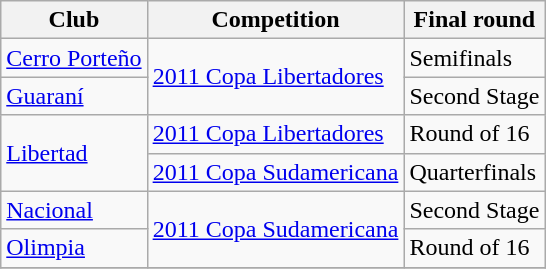<table class="wikitable">
<tr>
<th>Club</th>
<th>Competition</th>
<th>Final round</th>
</tr>
<tr>
<td rowspan=1><a href='#'>Cerro Porteño</a></td>
<td rowspan=2><a href='#'>2011 Copa Libertadores</a></td>
<td>Semifinals</td>
</tr>
<tr>
<td rowspan=1><a href='#'>Guaraní</a></td>
<td>Second Stage</td>
</tr>
<tr>
<td rowspan=2><a href='#'>Libertad</a></td>
<td rowspan=1><a href='#'>2011 Copa Libertadores</a></td>
<td>Round of 16</td>
</tr>
<tr>
<td rowspan=1><a href='#'>2011 Copa Sudamericana</a></td>
<td>Quarterfinals</td>
</tr>
<tr>
<td rowspan=1><a href='#'>Nacional</a></td>
<td rowspan=2><a href='#'>2011 Copa Sudamericana</a></td>
<td>Second Stage</td>
</tr>
<tr>
<td rowspan=1><a href='#'>Olimpia</a></td>
<td>Round of 16</td>
</tr>
<tr>
</tr>
</table>
